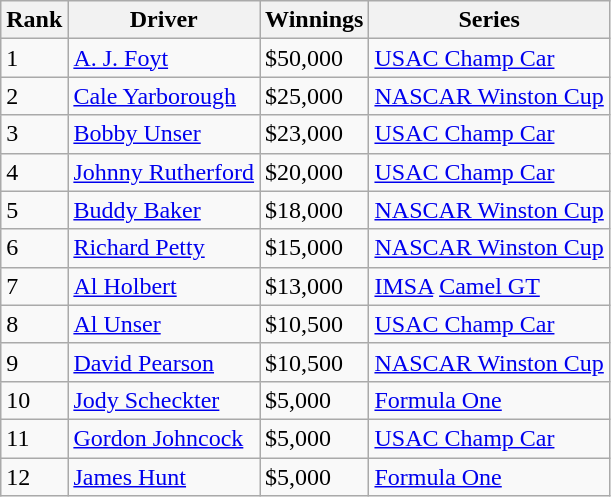<table class="wikitable">
<tr>
<th><strong>Rank</strong></th>
<th><strong>Driver</strong></th>
<th><strong>Winnings</strong></th>
<th><strong>Series</strong></th>
</tr>
<tr>
<td>1</td>
<td> <a href='#'>A. J. Foyt</a></td>
<td>$50,000</td>
<td><a href='#'>USAC Champ Car</a></td>
</tr>
<tr>
<td>2</td>
<td> <a href='#'>Cale Yarborough</a></td>
<td>$25,000</td>
<td><a href='#'>NASCAR Winston Cup</a></td>
</tr>
<tr>
<td>3</td>
<td> <a href='#'>Bobby Unser</a></td>
<td>$23,000</td>
<td><a href='#'>USAC Champ Car</a></td>
</tr>
<tr>
<td>4</td>
<td> <a href='#'>Johnny Rutherford</a></td>
<td>$20,000</td>
<td><a href='#'>USAC Champ Car</a></td>
</tr>
<tr>
<td>5</td>
<td> <a href='#'>Buddy Baker</a></td>
<td>$18,000</td>
<td><a href='#'>NASCAR Winston Cup</a></td>
</tr>
<tr>
<td>6</td>
<td> <a href='#'>Richard Petty</a></td>
<td>$15,000</td>
<td><a href='#'>NASCAR Winston Cup</a></td>
</tr>
<tr>
<td>7</td>
<td> <a href='#'>Al Holbert</a></td>
<td>$13,000</td>
<td><a href='#'>IMSA</a> <a href='#'>Camel GT</a></td>
</tr>
<tr>
<td>8</td>
<td> <a href='#'>Al Unser</a></td>
<td>$10,500</td>
<td><a href='#'>USAC Champ Car</a></td>
</tr>
<tr>
<td>9</td>
<td> <a href='#'>David Pearson</a><small></small></td>
<td>$10,500</td>
<td><a href='#'>NASCAR Winston Cup</a></td>
</tr>
<tr>
<td>10</td>
<td> <a href='#'>Jody Scheckter</a><small></small></td>
<td>$5,000</td>
<td><a href='#'>Formula One</a></td>
</tr>
<tr>
<td>11</td>
<td> <a href='#'>Gordon Johncock</a></td>
<td>$5,000</td>
<td><a href='#'>USAC Champ Car</a></td>
</tr>
<tr>
<td>12</td>
<td> <a href='#'>James Hunt</a><small></small></td>
<td>$5,000</td>
<td><a href='#'>Formula One</a></td>
</tr>
</table>
